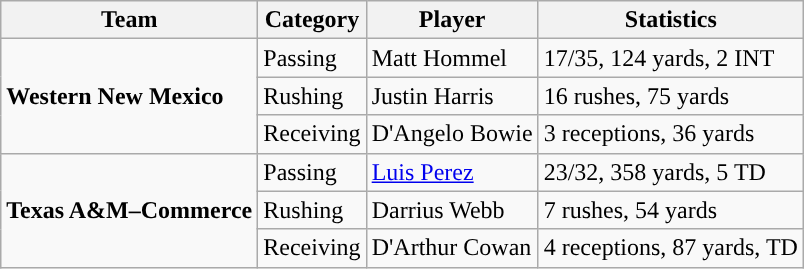<table class="wikitable" style="float: left;">
<tr>
<th>Team</th>
<th>Category</th>
<th>Player</th>
<th>Statistics</th>
</tr>
<tr>
<td rowspan=3><strong>Western New Mexico</strong></td>
<td>Passing</td>
<td>Matt Hommel</td>
<td>17/35, 124 yards, 2 INT</td>
</tr>
<tr>
<td>Rushing</td>
<td>Justin Harris</td>
<td>16 rushes, 75 yards</td>
</tr>
<tr>
<td>Receiving</td>
<td>D'Angelo Bowie</td>
<td>3 receptions, 36 yards</td>
</tr>
<tr>
<td rowspan=3><strong>Texas A&M–Commerce</strong></td>
<td>Passing</td>
<td><a href='#'>Luis Perez</a></td>
<td>23/32, 358 yards, 5 TD</td>
</tr>
<tr>
<td>Rushing</td>
<td>Darrius Webb</td>
<td>7 rushes, 54 yards</td>
</tr>
<tr>
<td>Receiving</td>
<td>D'Arthur Cowan</td>
<td>4 receptions, 87 yards, TD</td>
</tr>
</table>
